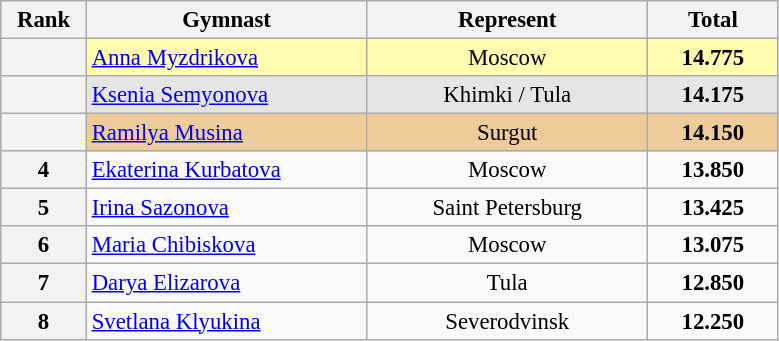<table class="wikitable sortable" style="text-align:center; font-size:95%">
<tr>
<th scope="col" style="width:50px;">Rank</th>
<th scope="col" style="width:180px;">Gymnast</th>
<th scope="col" style="width:180px;">Represent</th>
<th scope="col" style="width:80px;">Total</th>
</tr>
<tr style="background:#fffcaf;">
<th scope=row style="text-align:center"></th>
<td style="text-align:left;"><a href='#'>Anna Myzdrikova</a></td>
<td>Moscow</td>
<td><strong>14.775</strong></td>
</tr>
<tr style="background:#e5e5e5;">
<th scope=row style="text-align:center"></th>
<td style="text-align:left;"><a href='#'>Ksenia Semyonova</a></td>
<td>Khimki / Tula</td>
<td><strong>14.175</strong></td>
</tr>
<tr style="background:#ec9;">
<th scope=row style="text-align:center"></th>
<td style="text-align:left;"><a href='#'>Ramilya Musina</a></td>
<td>Surgut</td>
<td><strong>14.150</strong></td>
</tr>
<tr>
<th scope=row style="text-align:center">4</th>
<td style="text-align:left;"><a href='#'>Ekaterina Kurbatova</a></td>
<td>Moscow</td>
<td><strong>13.850</strong></td>
</tr>
<tr>
<th scope=row style="text-align:center">5</th>
<td style="text-align:left;"><a href='#'>Irina Sazonova</a></td>
<td>Saint Petersburg</td>
<td><strong>13.425</strong></td>
</tr>
<tr>
<th scope=row style="text-align:center">6</th>
<td style="text-align:left;"><a href='#'>Maria Chibiskova</a></td>
<td>Moscow</td>
<td><strong>13.075</strong></td>
</tr>
<tr>
<th scope=row style="text-align:center">7</th>
<td style="text-align:left;"><a href='#'>Darya Elizarova</a></td>
<td>Tula</td>
<td><strong>12.850</strong></td>
</tr>
<tr>
<th scope=row style="text-align:center">8</th>
<td style="text-align:left;"><a href='#'>Svetlana Klyukina</a></td>
<td>Severodvinsk</td>
<td><strong>12.250</strong></td>
</tr>
</table>
